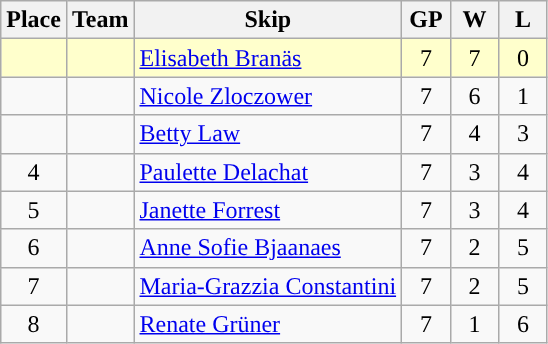<table class="wikitable" style="text-align:center;">
<tr>
<th>Place</th>
<th>Team</th>
<th>Skip</th>
<th width="25">GP</th>
<th width="25">W</th>
<th width="25">L</th>
</tr>
<tr bgcolor="#ffffcc">
<td></td>
<td align=left></td>
<td align=left><a href='#'>Elisabeth Branäs</a></td>
<td>7</td>
<td>7</td>
<td>0</td>
</tr>
<tr>
<td></td>
<td align=left></td>
<td align=left><a href='#'>Nicole Zloczower</a></td>
<td>7</td>
<td>6</td>
<td>1</td>
</tr>
<tr>
<td></td>
<td align=left></td>
<td align=left><a href='#'>Betty Law</a></td>
<td>7</td>
<td>4</td>
<td>3</td>
</tr>
<tr>
<td>4</td>
<td align=left></td>
<td align=left><a href='#'>Paulette Delachat</a></td>
<td>7</td>
<td>3</td>
<td>4</td>
</tr>
<tr>
<td>5</td>
<td align=left></td>
<td align=left><a href='#'>Janette Forrest</a></td>
<td>7</td>
<td>3</td>
<td>4</td>
</tr>
<tr>
<td>6</td>
<td align=left></td>
<td align=left><a href='#'>Anne Sofie Bjaanaes</a></td>
<td>7</td>
<td>2</td>
<td>5</td>
</tr>
<tr>
<td>7</td>
<td align=left></td>
<td align=left><a href='#'>Maria-Grazzia Constantini</a></td>
<td>7</td>
<td>2</td>
<td>5</td>
</tr>
<tr>
<td>8</td>
<td align=left></td>
<td align=left><a href='#'>Renate Grüner</a></td>
<td>7</td>
<td>1</td>
<td>6</td>
</tr>
</table>
